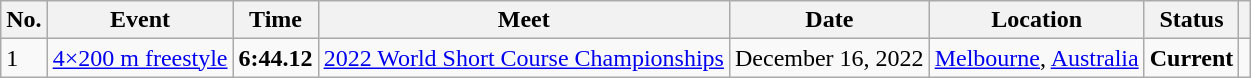<table class="wikitable">
<tr>
<th>No.</th>
<th>Event</th>
<th>Time</th>
<th>Meet</th>
<th>Date</th>
<th>Location</th>
<th>Status</th>
<th></th>
</tr>
<tr>
<td>1</td>
<td><a href='#'>4×200 m freestyle</a></td>
<td style="text-align:center;"><strong>6:44.12</strong></td>
<td><a href='#'>2022 World Short Course Championships</a></td>
<td>December 16, 2022</td>
<td><a href='#'>Melbourne</a>, <a href='#'>Australia</a></td>
<td style="text-align:center;"><strong>Current</strong></td>
<td style="text-align:center;"></td>
</tr>
</table>
